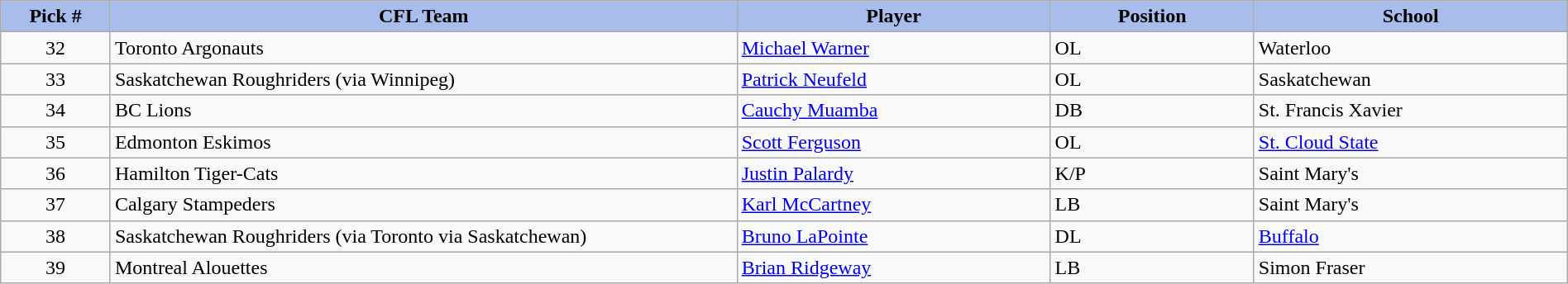<table class="wikitable" style="width: 100%">
<tr>
<th style="background:#A8BDEC;" width=7%>Pick #</th>
<th width=40% style="background:#A8BDEC;">CFL Team</th>
<th width=20% style="background:#A8BDEC;">Player</th>
<th width=13% style="background:#A8BDEC;">Position</th>
<th width=20% style="background:#A8BDEC;">School</th>
</tr>
<tr>
<td align=center>32</td>
<td>Toronto Argonauts</td>
<td><a href='#'>Michael Warner</a></td>
<td>OL</td>
<td>Waterloo</td>
</tr>
<tr>
<td align=center>33</td>
<td>Saskatchewan Roughriders (via Winnipeg)</td>
<td><a href='#'>Patrick Neufeld</a></td>
<td>OL</td>
<td>Saskatchewan</td>
</tr>
<tr>
<td align=center>34</td>
<td>BC Lions</td>
<td><a href='#'>Cauchy Muamba</a></td>
<td>DB</td>
<td>St. Francis Xavier</td>
</tr>
<tr>
<td align=center>35</td>
<td>Edmonton Eskimos</td>
<td><a href='#'>Scott Ferguson</a></td>
<td>OL</td>
<td><a href='#'>St. Cloud State</a></td>
</tr>
<tr>
<td align=center>36</td>
<td>Hamilton Tiger-Cats</td>
<td><a href='#'>Justin Palardy</a></td>
<td>K/P</td>
<td>Saint Mary's</td>
</tr>
<tr>
<td align=center>37</td>
<td>Calgary Stampeders</td>
<td><a href='#'>Karl McCartney</a></td>
<td>LB</td>
<td>Saint Mary's</td>
</tr>
<tr>
<td align=center>38</td>
<td>Saskatchewan Roughriders (via Toronto via Saskatchewan)</td>
<td><a href='#'>Bruno LaPointe</a></td>
<td>DL</td>
<td><a href='#'>Buffalo</a></td>
</tr>
<tr>
<td align=center>39</td>
<td>Montreal Alouettes</td>
<td><a href='#'>Brian Ridgeway</a></td>
<td>LB</td>
<td>Simon Fraser</td>
</tr>
</table>
